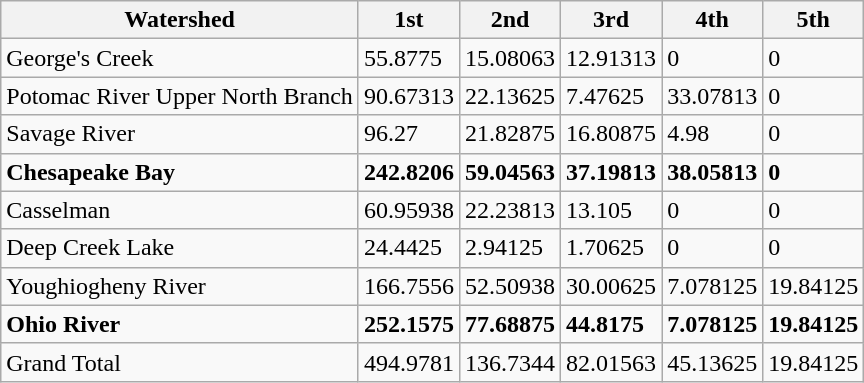<table class="wikitable">
<tr>
<th>Watershed</th>
<th>1st</th>
<th>2nd</th>
<th>3rd</th>
<th>4th</th>
<th>5th</th>
</tr>
<tr>
<td>George's Creek</td>
<td>55.8775</td>
<td>15.08063</td>
<td>12.91313</td>
<td>0</td>
<td>0</td>
</tr>
<tr>
<td>Potomac River Upper North Branch</td>
<td>90.67313</td>
<td>22.13625</td>
<td>7.47625</td>
<td>33.07813</td>
<td>0</td>
</tr>
<tr>
<td>Savage River</td>
<td>96.27</td>
<td>21.82875</td>
<td>16.80875</td>
<td>4.98</td>
<td>0</td>
</tr>
<tr>
<td><strong>Chesapeake Bay</strong></td>
<td><strong>242.8206</strong></td>
<td><strong>59.04563</strong></td>
<td><strong>37.19813</strong></td>
<td><strong>38.05813</strong></td>
<td><strong>0</strong></td>
</tr>
<tr>
<td>Casselman</td>
<td>60.95938</td>
<td>22.23813</td>
<td>13.105</td>
<td>0</td>
<td>0</td>
</tr>
<tr>
<td>Deep Creek Lake</td>
<td>24.4425</td>
<td>2.94125</td>
<td>1.70625</td>
<td>0</td>
<td>0</td>
</tr>
<tr>
<td>Youghiogheny River</td>
<td>166.7556</td>
<td>52.50938</td>
<td>30.00625</td>
<td>7.078125</td>
<td>19.84125</td>
</tr>
<tr>
<td><strong>Ohio River</strong></td>
<td><strong>252.1575</strong></td>
<td><strong>77.68875</strong></td>
<td><strong>44.8175</strong></td>
<td><strong>7.078125</strong></td>
<td><strong>19.84125</strong></td>
</tr>
<tr>
<td>Grand Total</td>
<td>494.9781</td>
<td>136.7344</td>
<td>82.01563</td>
<td>45.13625</td>
<td>19.84125</td>
</tr>
</table>
